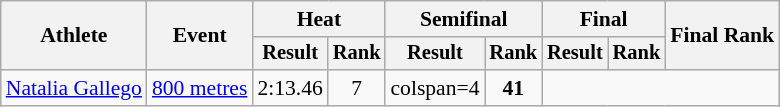<table class="wikitable" style="font-size:90%">
<tr>
<th rowspan="2">Athlete</th>
<th rowspan="2">Event</th>
<th colspan="2">Heat</th>
<th colspan="2">Semifinal</th>
<th colspan="2">Final</th>
<th colspan="2" rowspan="2">Final Rank</th>
</tr>
<tr style="font-size:95%">
<th>Result</th>
<th>Rank</th>
<th>Result</th>
<th>Rank</th>
<th>Result</th>
<th>Rank</th>
</tr>
<tr align=center>
<td align=left><a href='#'>Natalia Gallego</a></td>
<td align=left><a href='#'>800 metres</a></td>
<td>2:13.46</td>
<td>7</td>
<td>colspan=4 </td>
<td><strong>41</strong></td>
</tr>
</table>
